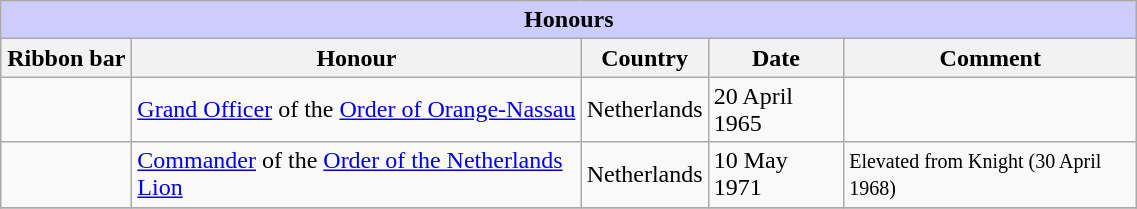<table class="wikitable" style="width:60%;">
<tr style="background:#ccf; text-align:center;">
<td colspan=5><strong>Honours</strong></td>
</tr>
<tr>
<th style="width:80px;">Ribbon bar</th>
<th>Honour</th>
<th>Country</th>
<th>Date</th>
<th>Comment</th>
</tr>
<tr>
<td></td>
<td><a href='#'>Grand Officer</a> of the <a href='#'>Order of Orange-Nassau</a></td>
<td>Netherlands</td>
<td>20 April 1965</td>
<td></td>
</tr>
<tr>
<td></td>
<td><a href='#'>Commander</a> of the <a href='#'>Order of the Netherlands Lion</a></td>
<td>Netherlands</td>
<td>10 May 1971</td>
<td><small>Elevated from Knight (30 April 1968)</small></td>
</tr>
<tr>
</tr>
</table>
